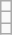<table class="wikitable">
<tr>
<td></td>
</tr>
<tr>
<td></td>
</tr>
<tr>
<td></td>
</tr>
</table>
